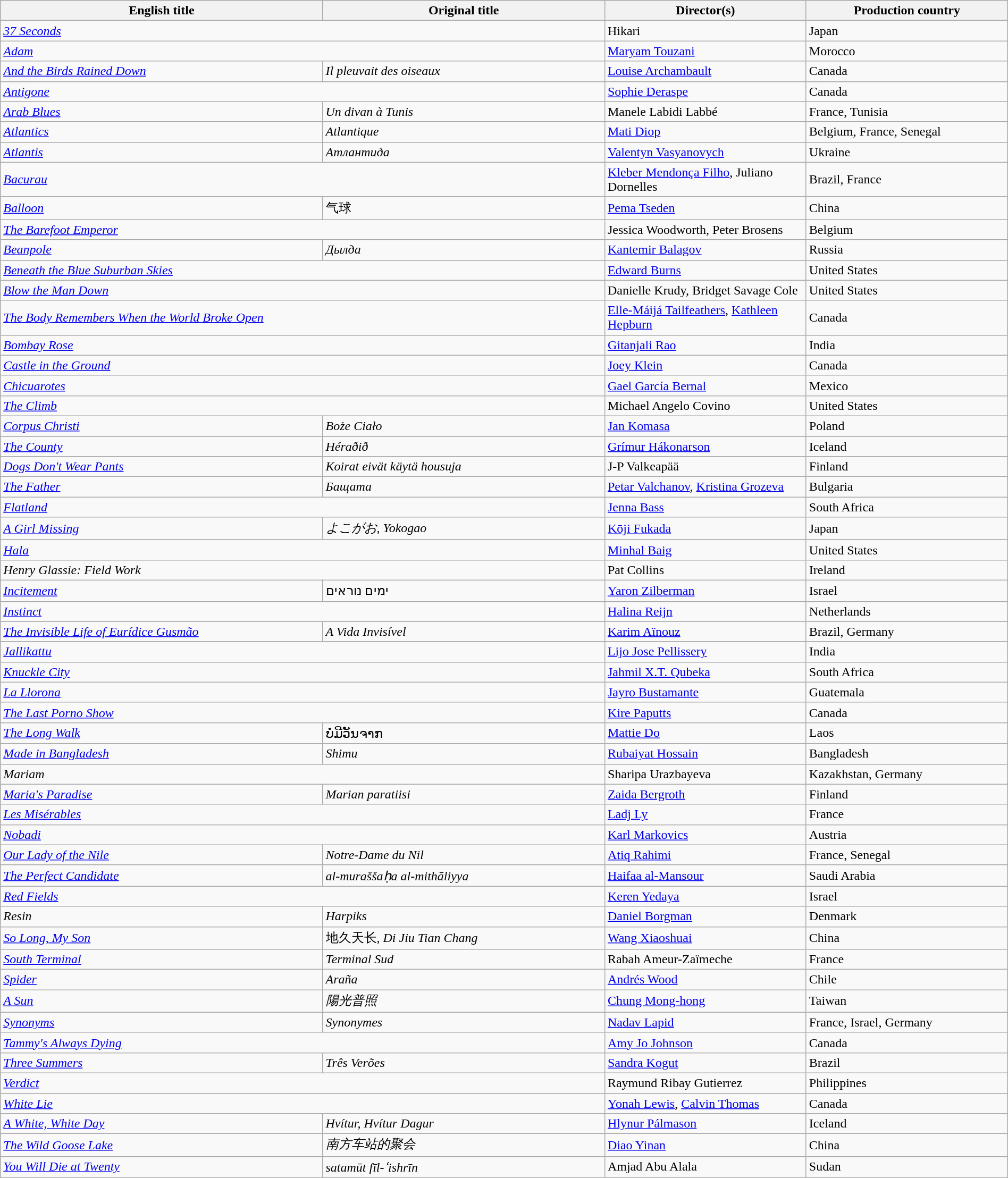<table class="wikitable" width=100%>
<tr>
<th scope="col" width="32%">English title</th>
<th scope="col" width="28%">Original title</th>
<th scope="col" width="20%">Director(s)</th>
<th scope="col" width="20%">Production country</th>
</tr>
<tr>
<td colspan=2><em><a href='#'>37 Seconds</a></em></td>
<td>Hikari</td>
<td>Japan</td>
</tr>
<tr>
<td colspan=2><em><a href='#'>Adam</a></em></td>
<td><a href='#'>Maryam Touzani</a></td>
<td>Morocco</td>
</tr>
<tr>
<td><em><a href='#'>And the Birds Rained Down</a></em></td>
<td><em>Il pleuvait des oiseaux</em></td>
<td><a href='#'>Louise Archambault</a></td>
<td>Canada</td>
</tr>
<tr>
<td colspan=2><em><a href='#'>Antigone</a></em></td>
<td><a href='#'>Sophie Deraspe</a></td>
<td>Canada</td>
</tr>
<tr>
<td><em><a href='#'>Arab Blues</a></em></td>
<td><em>Un divan à Tunis</em></td>
<td>Manele Labidi Labbé</td>
<td>France, Tunisia</td>
</tr>
<tr>
<td><em><a href='#'>Atlantics</a></em></td>
<td><em>Atlantique</em></td>
<td><a href='#'>Mati Diop</a></td>
<td>Belgium, France, Senegal</td>
</tr>
<tr>
<td><em><a href='#'>Atlantis</a></em></td>
<td><em>Атлантида</em></td>
<td><a href='#'>Valentyn Vasyanovych</a></td>
<td>Ukraine</td>
</tr>
<tr>
<td colspan=2><em><a href='#'>Bacurau</a></em></td>
<td><a href='#'>Kleber Mendonça Filho</a>, Juliano Dornelles</td>
<td>Brazil, France</td>
</tr>
<tr>
<td><em><a href='#'>Balloon</a></em></td>
<td>气球</td>
<td><a href='#'>Pema Tseden</a></td>
<td>China</td>
</tr>
<tr>
<td colspan=2><em><a href='#'>The Barefoot Emperor</a></em></td>
<td>Jessica Woodworth, Peter Brosens</td>
<td>Belgium</td>
</tr>
<tr>
<td><em><a href='#'>Beanpole</a></em></td>
<td><em>Дылда</em></td>
<td><a href='#'>Kantemir Balagov</a></td>
<td>Russia</td>
</tr>
<tr>
<td colspan=2><em><a href='#'>Beneath the Blue Suburban Skies</a></em></td>
<td><a href='#'>Edward Burns</a></td>
<td>United States</td>
</tr>
<tr>
<td colspan=2><em><a href='#'>Blow the Man Down</a></em></td>
<td>Danielle Krudy, Bridget Savage Cole</td>
<td>United States</td>
</tr>
<tr>
<td colspan=2><em><a href='#'>The Body Remembers When the World Broke Open</a></em></td>
<td><a href='#'>Elle-Máijá Tailfeathers</a>, <a href='#'>Kathleen Hepburn</a></td>
<td>Canada</td>
</tr>
<tr>
<td colspan=2><em><a href='#'>Bombay Rose</a></em></td>
<td><a href='#'>Gitanjali Rao</a></td>
<td>India</td>
</tr>
<tr>
<td colspan=2><em><a href='#'>Castle in the Ground</a></em></td>
<td><a href='#'>Joey Klein</a></td>
<td>Canada</td>
</tr>
<tr>
<td colspan=2><em><a href='#'>Chicuarotes</a></em></td>
<td><a href='#'>Gael García Bernal</a></td>
<td>Mexico</td>
</tr>
<tr>
<td colspan=2><em><a href='#'>The Climb</a></em></td>
<td>Michael Angelo Covino</td>
<td>United States</td>
</tr>
<tr>
<td><em><a href='#'>Corpus Christi</a></em></td>
<td><em>Boże Ciało</em></td>
<td><a href='#'>Jan Komasa</a></td>
<td>Poland</td>
</tr>
<tr>
<td><em><a href='#'>The County</a></em></td>
<td><em>Héraðið</em></td>
<td><a href='#'>Grímur Hákonarson</a></td>
<td>Iceland</td>
</tr>
<tr>
<td><em><a href='#'>Dogs Don't Wear Pants</a></em></td>
<td><em>Koirat eivät käytä housuja</em></td>
<td>J-P Valkeapää</td>
<td>Finland</td>
</tr>
<tr>
<td><em><a href='#'>The Father</a></em></td>
<td><em>Бащата</em></td>
<td><a href='#'>Petar Valchanov</a>, <a href='#'>Kristina Grozeva</a></td>
<td>Bulgaria</td>
</tr>
<tr>
<td colspan=2><em><a href='#'>Flatland</a></em></td>
<td><a href='#'>Jenna Bass</a></td>
<td>South Africa</td>
</tr>
<tr>
<td><em><a href='#'>A Girl Missing</a></em></td>
<td><em>よこがお, Yokogao</em></td>
<td><a href='#'>Kōji Fukada</a></td>
<td>Japan</td>
</tr>
<tr>
<td colspan=2><em><a href='#'>Hala</a></em></td>
<td><a href='#'>Minhal Baig</a></td>
<td>United States</td>
</tr>
<tr>
<td colspan=2><em>Henry Glassie: Field Work</em></td>
<td>Pat Collins</td>
<td>Ireland</td>
</tr>
<tr>
<td><em><a href='#'>Incitement</a></em></td>
<td>ימים נוראים</td>
<td><a href='#'>Yaron Zilberman</a></td>
<td>Israel</td>
</tr>
<tr>
<td colspan=2><em><a href='#'>Instinct</a></em></td>
<td><a href='#'>Halina Reijn</a></td>
<td>Netherlands</td>
</tr>
<tr>
<td><em><a href='#'>The Invisible Life of Eurídice Gusmão</a></em></td>
<td><em>A Vida Invisível</em></td>
<td><a href='#'>Karim Aïnouz</a></td>
<td>Brazil, Germany</td>
</tr>
<tr>
<td colspan=2><em><a href='#'>Jallikattu</a></em></td>
<td><a href='#'>Lijo Jose Pellissery</a></td>
<td>India</td>
</tr>
<tr>
<td colspan=2><em><a href='#'>Knuckle City</a></em></td>
<td><a href='#'>Jahmil X.T. Qubeka</a></td>
<td>South Africa</td>
</tr>
<tr>
<td colspan=2><em><a href='#'>La Llorona</a></em></td>
<td><a href='#'>Jayro Bustamante</a></td>
<td>Guatemala</td>
</tr>
<tr>
<td colspan=2><em><a href='#'>The Last Porno Show</a></em></td>
<td><a href='#'>Kire Paputts</a></td>
<td>Canada</td>
</tr>
<tr>
<td><em><a href='#'>The Long Walk</a></em></td>
<td>ບໍ່ມີວັນຈາກ</td>
<td><a href='#'>Mattie Do</a></td>
<td>Laos</td>
</tr>
<tr>
<td><em><a href='#'>Made in Bangladesh</a></em></td>
<td><em>Shimu</em></td>
<td><a href='#'>Rubaiyat Hossain</a></td>
<td>Bangladesh</td>
</tr>
<tr>
<td colspan=2><em>Mariam</em></td>
<td>Sharipa Urazbayeva</td>
<td>Kazakhstan, Germany</td>
</tr>
<tr>
<td><em><a href='#'>Maria's Paradise</a></em></td>
<td><em>Marian paratiisi</em></td>
<td><a href='#'>Zaida Bergroth</a></td>
<td>Finland</td>
</tr>
<tr>
<td colspan=2><em><a href='#'>Les Misérables</a></em></td>
<td><a href='#'>Ladj Ly</a></td>
<td>France</td>
</tr>
<tr>
<td colspan=2><em><a href='#'>Nobadi</a></em></td>
<td><a href='#'>Karl Markovics</a></td>
<td>Austria</td>
</tr>
<tr>
<td><em><a href='#'>Our Lady of the Nile</a></em></td>
<td><em>Notre-Dame du Nil</em></td>
<td><a href='#'>Atiq Rahimi</a></td>
<td>France, Senegal</td>
</tr>
<tr>
<td><em><a href='#'>The Perfect Candidate</a></em></td>
<td><em>al-muraššaḥa al-mithāliyya</em></td>
<td><a href='#'>Haifaa al-Mansour</a></td>
<td>Saudi Arabia</td>
</tr>
<tr>
<td colspan=2><em><a href='#'>Red Fields</a></em></td>
<td><a href='#'>Keren Yedaya</a></td>
<td>Israel</td>
</tr>
<tr>
<td><em>Resin</em></td>
<td><em>Harpiks</em></td>
<td><a href='#'>Daniel Borgman</a></td>
<td>Denmark</td>
</tr>
<tr>
<td><em><a href='#'>So Long, My Son</a></em></td>
<td>地久天长, <em>Di Jiu Tian Chang</em></td>
<td><a href='#'>Wang Xiaoshuai</a></td>
<td>China</td>
</tr>
<tr>
<td><em><a href='#'>South Terminal</a></em></td>
<td><em>Terminal Sud</em></td>
<td>Rabah Ameur-Zaïmeche</td>
<td>France</td>
</tr>
<tr>
<td><em><a href='#'>Spider</a></em></td>
<td><em>Araña</em></td>
<td><a href='#'>Andrés Wood</a></td>
<td>Chile</td>
</tr>
<tr>
<td><em><a href='#'>A Sun</a></em></td>
<td><em>陽光普照</em></td>
<td><a href='#'>Chung Mong-hong</a></td>
<td>Taiwan</td>
</tr>
<tr>
<td><em><a href='#'>Synonyms</a></em></td>
<td><em>Synonymes</em></td>
<td><a href='#'>Nadav Lapid</a></td>
<td>France, Israel, Germany</td>
</tr>
<tr>
<td colspan=2><em><a href='#'>Tammy's Always Dying</a></em></td>
<td><a href='#'>Amy Jo Johnson</a></td>
<td>Canada</td>
</tr>
<tr>
<td><em><a href='#'>Three Summers</a></em></td>
<td><em>Três Verões</em></td>
<td><a href='#'>Sandra Kogut</a></td>
<td>Brazil</td>
</tr>
<tr>
<td colspan=2><em><a href='#'>Verdict</a></em></td>
<td>Raymund Ribay Gutierrez</td>
<td>Philippines</td>
</tr>
<tr>
<td colspan=2><em><a href='#'>White Lie</a></em></td>
<td><a href='#'>Yonah Lewis</a>, <a href='#'>Calvin Thomas</a></td>
<td>Canada</td>
</tr>
<tr>
<td><em><a href='#'>A White, White Day</a></em></td>
<td><em>Hvítur, Hvítur Dagur</em></td>
<td><a href='#'>Hlynur Pálmason</a></td>
<td>Iceland</td>
</tr>
<tr>
<td><em><a href='#'>The Wild Goose Lake</a></em></td>
<td><em>南方车站的聚会</em></td>
<td><a href='#'>Diao Yinan</a></td>
<td>China</td>
</tr>
<tr>
<td><em><a href='#'>You Will Die at Twenty</a></em></td>
<td><em>satamūt fīl-ʿishrīn</em></td>
<td>Amjad Abu Alala</td>
<td>Sudan</td>
</tr>
</table>
